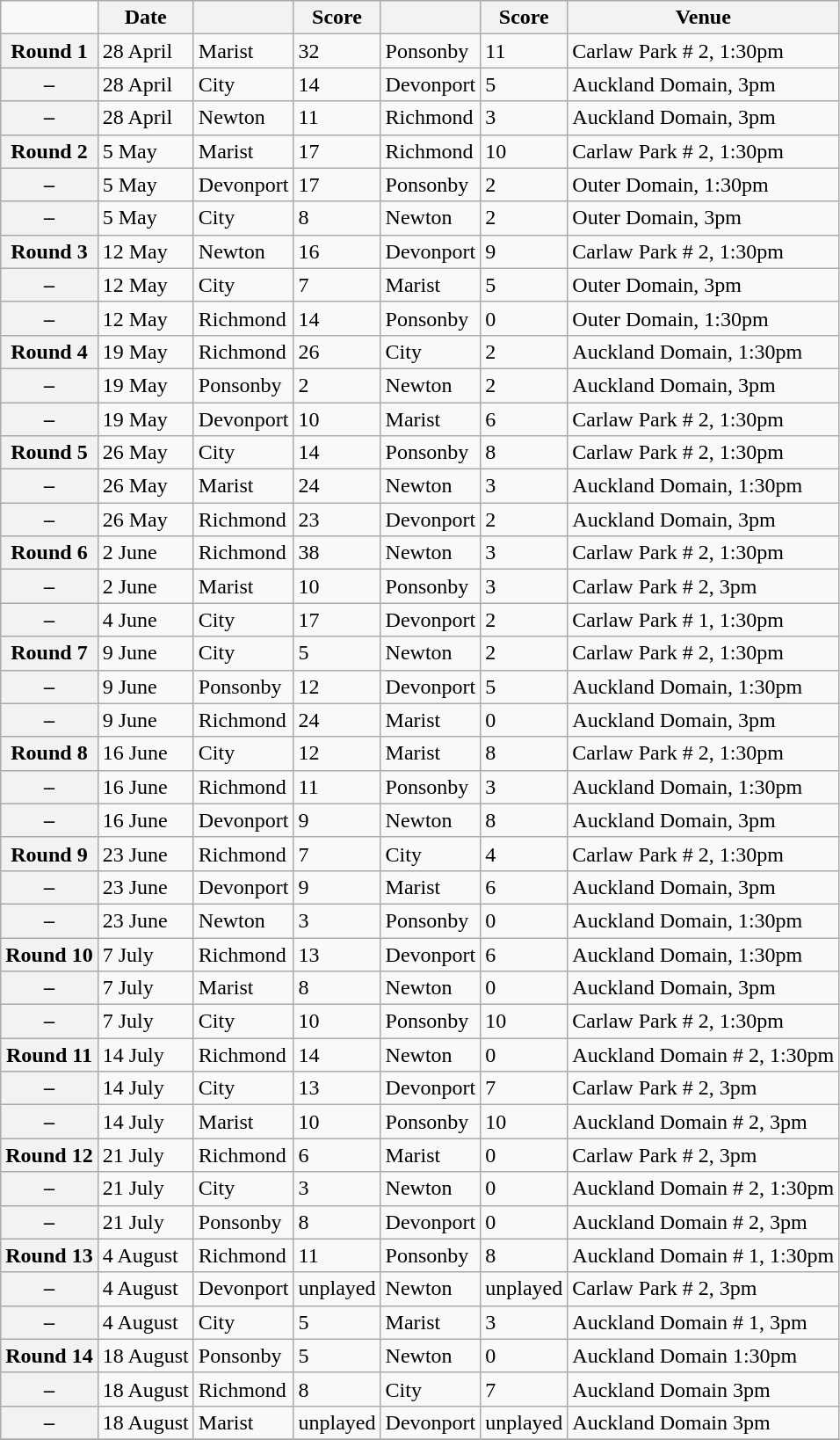<table class="wikitable mw-collapsible">
<tr>
<td></td>
<th scope="col">Date</th>
<th scope="col"></th>
<th scope="col">Score</th>
<th scope="col"></th>
<th scope="col">Score</th>
<th scope="col">Venue</th>
</tr>
<tr>
<th scope="row">Round 1</th>
<td>28 April </td>
<td>Marist</td>
<td>32</td>
<td>Ponsonby</td>
<td>11</td>
<td>Carlaw Park # 2, 1:30pm</td>
</tr>
<tr>
<th scope="row">–</th>
<td>28 April</td>
<td>City</td>
<td>14</td>
<td>Devonport</td>
<td>5</td>
<td>Auckland Domain, 3pm</td>
</tr>
<tr>
<th scope="row">–</th>
<td>28 April</td>
<td>Newton</td>
<td>11</td>
<td>Richmond</td>
<td>3</td>
<td>Auckland Domain, 3pm</td>
</tr>
<tr>
<th scope="row">Round 2</th>
<td>5 May </td>
<td>Marist</td>
<td>17</td>
<td>Richmond</td>
<td>10</td>
<td>Carlaw Park # 2, 1:30pm</td>
</tr>
<tr>
<th scope="row">–</th>
<td>5 May</td>
<td>Devonport</td>
<td>17</td>
<td>Ponsonby</td>
<td>2</td>
<td>Outer Domain, 1:30pm</td>
</tr>
<tr>
<th scope="row">–</th>
<td>5 May</td>
<td>City</td>
<td>8</td>
<td>Newton</td>
<td>2</td>
<td>Outer Domain, 3pm</td>
</tr>
<tr>
<th scope="row">Round 3</th>
<td>12 May </td>
<td>Newton</td>
<td>16</td>
<td>Devonport</td>
<td>9</td>
<td>Carlaw Park # 2, 1:30pm</td>
</tr>
<tr>
<th scope="row">–</th>
<td>12 May</td>
<td>City</td>
<td>7</td>
<td>Marist</td>
<td>5</td>
<td>Outer Domain, 3pm</td>
</tr>
<tr>
<th scope="row">–</th>
<td>12 May</td>
<td>Richmond</td>
<td>14</td>
<td>Ponsonby</td>
<td>0</td>
<td>Outer Domain, 1:30pm</td>
</tr>
<tr>
<th scope="row">Round 4</th>
<td>19 May </td>
<td>Richmond</td>
<td>26</td>
<td>City</td>
<td>2</td>
<td>Auckland Domain, 1:30pm</td>
</tr>
<tr>
<th scope="row">–</th>
<td>19 May</td>
<td>Ponsonby</td>
<td>2</td>
<td>Newton</td>
<td>2</td>
<td>Auckland Domain, 3pm</td>
</tr>
<tr>
<th scope="row">–</th>
<td>19 May</td>
<td>Devonport</td>
<td>10</td>
<td>Marist</td>
<td>6</td>
<td>Carlaw Park # 2, 1:30pm</td>
</tr>
<tr>
<th scope="row">Round 5</th>
<td>26 May</td>
<td>City</td>
<td>14</td>
<td>Ponsonby</td>
<td>8</td>
<td>Carlaw Park # 2, 1:30pm</td>
</tr>
<tr>
<th scope="row">–</th>
<td>26 May</td>
<td>Marist</td>
<td>24</td>
<td>Newton</td>
<td>3</td>
<td>Auckland Domain, 1:30pm</td>
</tr>
<tr>
<th scope="row">–</th>
<td>26 May</td>
<td>Richmond</td>
<td>23</td>
<td>Devonport</td>
<td>2</td>
<td>Auckland Domain, 3pm</td>
</tr>
<tr>
<th scope="row">Round 6</th>
<td>2 June </td>
<td>Richmond</td>
<td>38</td>
<td>Newton</td>
<td>3</td>
<td>Carlaw Park # 2, 1:30pm</td>
</tr>
<tr>
<th scope="row">–</th>
<td>2 June</td>
<td>Marist</td>
<td>10</td>
<td>Ponsonby</td>
<td>3</td>
<td>Carlaw Park # 2, 3pm</td>
</tr>
<tr>
<th scope="row">–</th>
<td>4 June</td>
<td>City</td>
<td>17</td>
<td>Devonport</td>
<td>2</td>
<td>Carlaw Park # 1, 1:30pm</td>
</tr>
<tr>
<th scope="row">Round 7</th>
<td>9 June </td>
<td>City</td>
<td>5</td>
<td>Newton</td>
<td>2</td>
<td>Carlaw Park # 2, 1:30pm</td>
</tr>
<tr>
<th scope="row">–</th>
<td>9 June</td>
<td>Ponsonby</td>
<td>12</td>
<td>Devonport</td>
<td>5</td>
<td>Auckland Domain, 1:30pm</td>
</tr>
<tr>
<th scope="row">–</th>
<td>9 June</td>
<td>Richmond</td>
<td>24</td>
<td>Marist</td>
<td>0</td>
<td>Auckland Domain, 3pm</td>
</tr>
<tr>
<th scope="row">Round 8</th>
<td>16 June </td>
<td>City</td>
<td>12</td>
<td>Marist</td>
<td>8</td>
<td>Carlaw Park # 2, 1:30pm</td>
</tr>
<tr>
<th scope="row">–</th>
<td>16 June</td>
<td>Richmond</td>
<td>11</td>
<td>Ponsonby</td>
<td>3</td>
<td>Auckland Domain, 1:30pm</td>
</tr>
<tr>
<th scope="row">–</th>
<td>16 June</td>
<td>Devonport</td>
<td>9</td>
<td>Newton</td>
<td>8</td>
<td>Auckland Domain, 3pm</td>
</tr>
<tr>
<th scope="row">Round 9</th>
<td>23 June </td>
<td>Richmond</td>
<td>7</td>
<td>City</td>
<td>4</td>
<td>Carlaw Park # 2, 1:30pm</td>
</tr>
<tr>
<th scope="row">–</th>
<td>23 June</td>
<td>Devonport</td>
<td>9</td>
<td>Marist</td>
<td>6</td>
<td>Auckland Domain, 3pm</td>
</tr>
<tr>
<th scope="row">–</th>
<td>23 June</td>
<td>Newton</td>
<td>3</td>
<td>Ponsonby</td>
<td>0</td>
<td>Auckland Domain, 1:30pm</td>
</tr>
<tr>
<th scope="row">Round 10</th>
<td>7 July </td>
<td>Richmond</td>
<td>13</td>
<td>Devonport</td>
<td>6</td>
<td>Auckland Domain, 1:30pm</td>
</tr>
<tr>
<th scope="row">–</th>
<td>7 July</td>
<td>Marist</td>
<td>8</td>
<td>Newton</td>
<td>0</td>
<td>Auckland Domain, 3pm</td>
</tr>
<tr>
<th scope="row">–</th>
<td>7 July</td>
<td>City</td>
<td>10</td>
<td>Ponsonby</td>
<td>10</td>
<td>Carlaw Park # 2, 1:30pm</td>
</tr>
<tr>
<th scope="row">Round 11</th>
<td>14 July </td>
<td>Richmond</td>
<td>14</td>
<td>Newton</td>
<td>0</td>
<td>Auckland Domain # 2, 1:30pm</td>
</tr>
<tr>
<th scope="row">–</th>
<td>14 July</td>
<td>City</td>
<td>13</td>
<td>Devonport</td>
<td>7</td>
<td>Carlaw Park # 2, 3pm</td>
</tr>
<tr>
<th scope="row">–</th>
<td>14 July</td>
<td>Marist</td>
<td>10</td>
<td>Ponsonby</td>
<td>10</td>
<td>Auckland Domain # 2, 3pm</td>
</tr>
<tr>
<th scope="row">Round 12</th>
<td>21 July </td>
<td>Richmond</td>
<td>6</td>
<td>Marist</td>
<td>0</td>
<td>Carlaw Park # 2, 3pm</td>
</tr>
<tr>
<th scope="row">–</th>
<td>21 July</td>
<td>City</td>
<td>3</td>
<td>Newton</td>
<td>0</td>
<td>Auckland Domain # 2, 1:30pm</td>
</tr>
<tr>
<th scope="row">–</th>
<td>21 July</td>
<td>Ponsonby</td>
<td>8</td>
<td>Devonport</td>
<td>0</td>
<td>Auckland Domain # 2, 3pm</td>
</tr>
<tr>
<th scope="row">Round 13</th>
<td>4 August </td>
<td>Richmond</td>
<td>11</td>
<td>Ponsonby</td>
<td>8</td>
<td>Auckland Domain # 1, 1:30pm</td>
</tr>
<tr>
<th scope="row">–</th>
<td>4 August</td>
<td>Devonport</td>
<td>unplayed</td>
<td>Newton</td>
<td>unplayed</td>
<td>Carlaw Park # 2, 3pm</td>
</tr>
<tr>
<th scope="row">–</th>
<td>4 August</td>
<td>City</td>
<td>5</td>
<td>Marist</td>
<td>3</td>
<td>Auckland Domain # 1, 3pm</td>
</tr>
<tr>
<th scope="row">Round 14</th>
<td>18 August </td>
<td>Ponsonby</td>
<td>5</td>
<td>Newton</td>
<td>0</td>
<td>Auckland Domain 1:30pm</td>
</tr>
<tr>
<th scope="row">–</th>
<td>18 August</td>
<td>Richmond</td>
<td>8</td>
<td>City</td>
<td>7</td>
<td>Auckland Domain 3pm</td>
</tr>
<tr>
<th scope="row">–</th>
<td>18 August</td>
<td>Marist</td>
<td>unplayed</td>
<td>Devonport</td>
<td>unplayed</td>
<td>Auckland Domain 3pm</td>
</tr>
<tr>
</tr>
</table>
